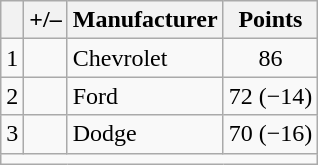<table class="wikitable">
<tr>
<th scope="col"></th>
<th scope="col">+/–</th>
<th scope="col">Manufacturer</th>
<th scope="col">Points</th>
</tr>
<tr>
<td scope="row">1</td>
<td align="left"></td>
<td>Chevrolet</td>
<td style="text-align:center;">86</td>
</tr>
<tr>
<td scope="row">2</td>
<td align="left"></td>
<td>Ford</td>
<td style="text-align:center;">72 (−14)</td>
</tr>
<tr>
<td scope="row">3</td>
<td align="left"></td>
<td>Dodge</td>
<td style="text-align:center;">70 (−16)</td>
</tr>
<tr class="sortbottom">
<td colspan="9"></td>
</tr>
</table>
